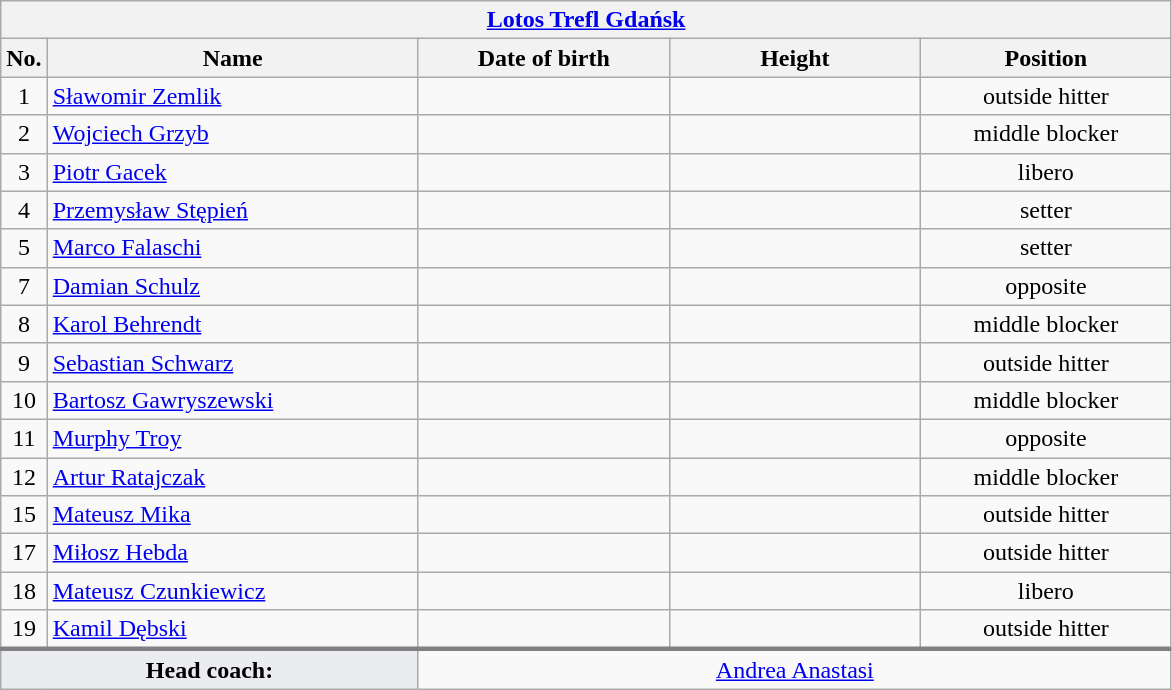<table class="wikitable collapsible collapsed" style="font-size:100%; text-align:center">
<tr>
<th colspan=5 style="width:30em"><a href='#'>Lotos Trefl Gdańsk</a></th>
</tr>
<tr>
<th>No.</th>
<th style="width:15em">Name</th>
<th style="width:10em">Date of birth</th>
<th style="width:10em">Height</th>
<th style="width:10em">Position</th>
</tr>
<tr>
<td>1</td>
<td align=left> <a href='#'>Sławomir Zemlik</a></td>
<td align=right></td>
<td></td>
<td>outside hitter</td>
</tr>
<tr>
<td>2</td>
<td align=left> <a href='#'>Wojciech Grzyb</a></td>
<td align=right></td>
<td></td>
<td>middle blocker</td>
</tr>
<tr>
<td>3</td>
<td align=left> <a href='#'>Piotr Gacek</a></td>
<td align=right></td>
<td></td>
<td>libero</td>
</tr>
<tr>
<td>4</td>
<td align=left> <a href='#'>Przemysław Stępień</a></td>
<td align=right></td>
<td></td>
<td>setter</td>
</tr>
<tr>
<td>5</td>
<td align=left> <a href='#'>Marco Falaschi</a></td>
<td align=right></td>
<td></td>
<td>setter</td>
</tr>
<tr>
<td>7</td>
<td align=left> <a href='#'>Damian Schulz</a></td>
<td align=right></td>
<td></td>
<td>opposite</td>
</tr>
<tr>
<td>8</td>
<td align=left> <a href='#'>Karol Behrendt</a></td>
<td align=right></td>
<td></td>
<td>middle blocker</td>
</tr>
<tr>
<td>9</td>
<td align=left> <a href='#'>Sebastian Schwarz</a></td>
<td align=right></td>
<td></td>
<td>outside hitter</td>
</tr>
<tr>
<td>10</td>
<td align=left> <a href='#'>Bartosz Gawryszewski</a></td>
<td align=right></td>
<td></td>
<td>middle blocker</td>
</tr>
<tr>
<td>11</td>
<td align=left> <a href='#'>Murphy Troy</a></td>
<td align=right></td>
<td></td>
<td>opposite</td>
</tr>
<tr>
<td>12</td>
<td align=left> <a href='#'>Artur Ratajczak</a></td>
<td align=right></td>
<td></td>
<td>middle blocker</td>
</tr>
<tr>
<td>15</td>
<td align=left> <a href='#'>Mateusz Mika</a></td>
<td align=right></td>
<td></td>
<td>outside hitter</td>
</tr>
<tr>
<td>17</td>
<td align=left> <a href='#'>Miłosz Hebda</a></td>
<td align=right></td>
<td></td>
<td>outside hitter</td>
</tr>
<tr>
<td>18</td>
<td align=left> <a href='#'>Mateusz Czunkiewicz</a></td>
<td align=right></td>
<td></td>
<td>libero</td>
</tr>
<tr>
<td>19</td>
<td align=left> <a href='#'>Kamil Dębski</a></td>
<td align=right></td>
<td></td>
<td>outside hitter</td>
</tr>
<tr style="border-top: 3px solid grey">
<td colspan=2 style="background:#EAECF0"><strong>Head coach:</strong></td>
<td colspan=3> <a href='#'>Andrea Anastasi</a></td>
</tr>
</table>
